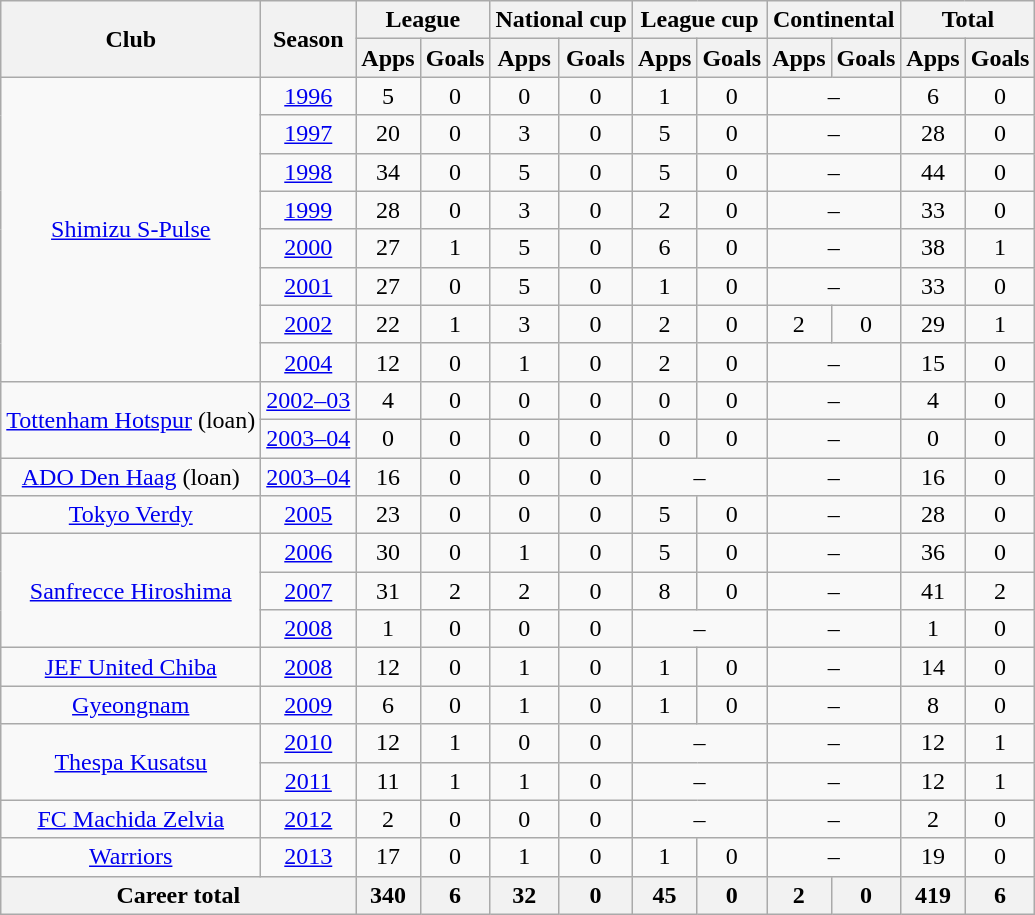<table class="wikitable" style="text-align:center">
<tr>
<th rowspan="2">Club</th>
<th rowspan="2">Season</th>
<th colspan="2">League</th>
<th colspan="2">National cup</th>
<th colspan="2">League cup</th>
<th colspan="2">Continental</th>
<th colspan="2">Total</th>
</tr>
<tr>
<th>Apps</th>
<th>Goals</th>
<th>Apps</th>
<th>Goals</th>
<th>Apps</th>
<th>Goals</th>
<th>Apps</th>
<th>Goals</th>
<th>Apps</th>
<th>Goals</th>
</tr>
<tr>
<td rowspan="8"><a href='#'>Shimizu S-Pulse</a></td>
<td><a href='#'>1996</a></td>
<td>5</td>
<td>0</td>
<td>0</td>
<td>0</td>
<td>1</td>
<td>0</td>
<td colspan="2">–</td>
<td>6</td>
<td>0</td>
</tr>
<tr>
<td><a href='#'>1997</a></td>
<td>20</td>
<td>0</td>
<td>3</td>
<td>0</td>
<td>5</td>
<td>0</td>
<td colspan="2">–</td>
<td>28</td>
<td>0</td>
</tr>
<tr>
<td><a href='#'>1998</a></td>
<td>34</td>
<td>0</td>
<td>5</td>
<td>0</td>
<td>5</td>
<td>0</td>
<td colspan="2">–</td>
<td>44</td>
<td>0</td>
</tr>
<tr>
<td><a href='#'>1999</a></td>
<td>28</td>
<td>0</td>
<td>3</td>
<td>0</td>
<td>2</td>
<td>0</td>
<td colspan="2">–</td>
<td>33</td>
<td>0</td>
</tr>
<tr>
<td><a href='#'>2000</a></td>
<td>27</td>
<td>1</td>
<td>5</td>
<td>0</td>
<td>6</td>
<td>0</td>
<td colspan="2">–</td>
<td>38</td>
<td>1</td>
</tr>
<tr>
<td><a href='#'>2001</a></td>
<td>27</td>
<td>0</td>
<td>5</td>
<td>0</td>
<td>1</td>
<td>0</td>
<td colspan="2">–</td>
<td>33</td>
<td>0</td>
</tr>
<tr>
<td><a href='#'>2002</a></td>
<td>22</td>
<td>1</td>
<td>3</td>
<td>0</td>
<td>2</td>
<td>0</td>
<td>2</td>
<td>0</td>
<td>29</td>
<td>1</td>
</tr>
<tr>
<td><a href='#'>2004</a></td>
<td>12</td>
<td>0</td>
<td>1</td>
<td>0</td>
<td>2</td>
<td>0</td>
<td colspan="2">–</td>
<td>15</td>
<td>0</td>
</tr>
<tr>
<td rowspan="2"><a href='#'>Tottenham Hotspur</a> (loan)</td>
<td><a href='#'>2002–03</a></td>
<td>4</td>
<td>0</td>
<td>0</td>
<td>0</td>
<td>0</td>
<td>0</td>
<td colspan="2">–</td>
<td>4</td>
<td>0</td>
</tr>
<tr>
<td><a href='#'>2003–04</a></td>
<td>0</td>
<td>0</td>
<td>0</td>
<td>0</td>
<td>0</td>
<td>0</td>
<td colspan="2">–</td>
<td>0</td>
<td>0</td>
</tr>
<tr>
<td><a href='#'>ADO Den Haag</a> (loan)</td>
<td><a href='#'>2003–04</a></td>
<td>16</td>
<td>0</td>
<td>0</td>
<td>0</td>
<td colspan="2">–</td>
<td colspan="2">–</td>
<td>16</td>
<td>0</td>
</tr>
<tr>
<td><a href='#'>Tokyo Verdy</a></td>
<td><a href='#'>2005</a></td>
<td>23</td>
<td>0</td>
<td>0</td>
<td>0</td>
<td>5</td>
<td>0</td>
<td colspan="2">–</td>
<td>28</td>
<td>0</td>
</tr>
<tr>
<td rowspan="3"><a href='#'>Sanfrecce Hiroshima</a></td>
<td><a href='#'>2006</a></td>
<td>30</td>
<td>0</td>
<td>1</td>
<td>0</td>
<td>5</td>
<td>0</td>
<td colspan="2">–</td>
<td>36</td>
<td>0</td>
</tr>
<tr>
<td><a href='#'>2007</a></td>
<td>31</td>
<td>2</td>
<td>2</td>
<td>0</td>
<td>8</td>
<td>0</td>
<td colspan="2">–</td>
<td>41</td>
<td>2</td>
</tr>
<tr>
<td><a href='#'>2008</a></td>
<td>1</td>
<td>0</td>
<td>0</td>
<td>0</td>
<td colspan="2">–</td>
<td colspan="2">–</td>
<td>1</td>
<td>0</td>
</tr>
<tr>
<td><a href='#'>JEF United Chiba</a></td>
<td><a href='#'>2008</a></td>
<td>12</td>
<td>0</td>
<td>1</td>
<td>0</td>
<td>1</td>
<td>0</td>
<td colspan="2">–</td>
<td>14</td>
<td>0</td>
</tr>
<tr>
<td><a href='#'>Gyeongnam</a></td>
<td><a href='#'>2009</a></td>
<td>6</td>
<td>0</td>
<td>1</td>
<td>0</td>
<td>1</td>
<td>0</td>
<td colspan="2">–</td>
<td>8</td>
<td>0</td>
</tr>
<tr>
<td rowspan="2"><a href='#'>Thespa Kusatsu</a></td>
<td><a href='#'>2010</a></td>
<td>12</td>
<td>1</td>
<td>0</td>
<td>0</td>
<td colspan="2">–</td>
<td colspan="2">–</td>
<td>12</td>
<td>1</td>
</tr>
<tr>
<td><a href='#'>2011</a></td>
<td>11</td>
<td>1</td>
<td>1</td>
<td>0</td>
<td colspan="2">–</td>
<td colspan="2">–</td>
<td>12</td>
<td>1</td>
</tr>
<tr>
<td><a href='#'>FC Machida Zelvia</a></td>
<td><a href='#'>2012</a></td>
<td>2</td>
<td>0</td>
<td>0</td>
<td>0</td>
<td colspan="2">–</td>
<td colspan="2">–</td>
<td>2</td>
<td>0</td>
</tr>
<tr>
<td><a href='#'>Warriors</a></td>
<td><a href='#'>2013</a></td>
<td>17</td>
<td>0</td>
<td>1</td>
<td>0</td>
<td>1</td>
<td>0</td>
<td colspan="2">–</td>
<td>19</td>
<td>0</td>
</tr>
<tr>
<th colspan="2">Career total</th>
<th>340</th>
<th>6</th>
<th>32</th>
<th>0</th>
<th>45</th>
<th>0</th>
<th>2</th>
<th>0</th>
<th>419</th>
<th>6</th>
</tr>
</table>
